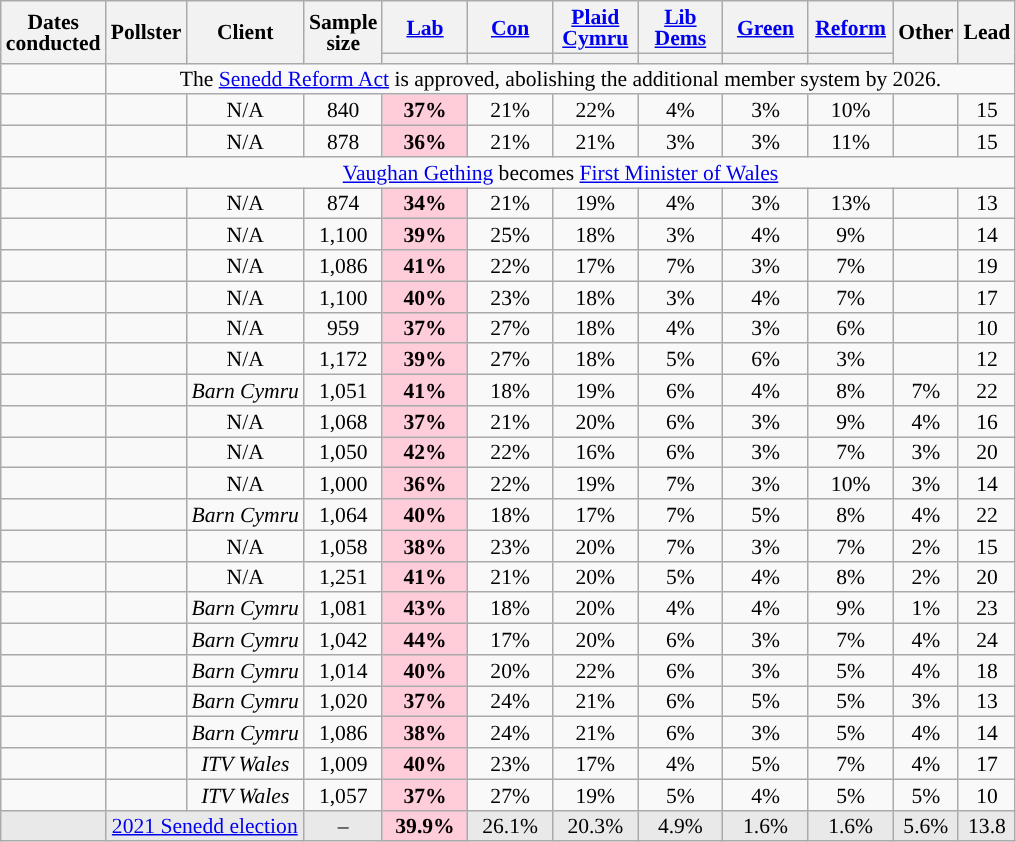<table class="wikitable sortable mw-datatable" style="text-align:center;font-size:90%;line-height:14px;">
<tr>
<th rowspan="2">Dates<br>conducted</th>
<th rowspan="2">Pollster</th>
<th rowspan="2">Client</th>
<th rowspan="2" data-sort-type="number">Sample<br>size</th>
<th class="unsortable" style="width:50px;"><a href='#'>Lab</a></th>
<th class="unsortable" style="width:50px;"><a href='#'>Con</a></th>
<th class="unsortable" style="width:50px;"><a href='#'>Plaid Cymru</a></th>
<th class="unsortable" style="width:50px;"><a href='#'>Lib Dems</a></th>
<th class="unsortable" style="width:50px;"><a href='#'>Green</a></th>
<th class="unsortable" style="width:50px;"><a href='#'>Reform</a></th>
<th rowspan="2" class="unsortable">Other</th>
<th rowspan="2" data-sort-type="number">Lead</th>
</tr>
<tr>
<th data-sort-type="number" style="background:"></th>
<th data-sort-type="number" style="background:"></th>
<th data-sort-type="number" style="background:"></th>
<th data-sort-type="number" style="background:"></th>
<th data-sort-type="number" style="background:"></th>
<th data-sort-type="number" style="background:"></th>
</tr>
<tr>
<td></td>
<td colspan="11">The <a href='#'>Senedd Reform Act</a> is approved, abolishing the additional member system by 2026.</td>
</tr>
<tr>
<td></td>
<td></td>
<td>N/A</td>
<td>840</td>
<td style="background:#FFCCD9;"><strong>37%</strong></td>
<td>21%</td>
<td>22%</td>
<td>4%</td>
<td>3%</td>
<td>10%</td>
<td></td>
<td style="background:">15</td>
</tr>
<tr>
<td></td>
<td></td>
<td>N/A</td>
<td>878</td>
<td style="background:#FFCCD9;"><strong>36%</strong></td>
<td>21%</td>
<td>21%</td>
<td>3%</td>
<td>3%</td>
<td>11%</td>
<td></td>
<td style="background:">15</td>
</tr>
<tr>
<td></td>
<td colspan="11"><a href='#'>Vaughan Gething</a> becomes <a href='#'>First Minister of Wales</a></td>
</tr>
<tr>
<td></td>
<td></td>
<td>N/A</td>
<td>874</td>
<td style="background:#FFCCD9;"><strong>34%</strong></td>
<td>21%</td>
<td>19%</td>
<td>4%</td>
<td>3%</td>
<td>13%</td>
<td></td>
<td style="background:">13</td>
</tr>
<tr>
<td></td>
<td></td>
<td>N/A</td>
<td>1,100</td>
<td style="background:#FFCCD9;"><strong>39%</strong></td>
<td>25%</td>
<td>18%</td>
<td>3%</td>
<td>4%</td>
<td>9%</td>
<td></td>
<td style="background:">14</td>
</tr>
<tr>
<td></td>
<td></td>
<td>N/A</td>
<td>1,086</td>
<td style="background:#FFCCD9;"><strong>41%</strong></td>
<td>22%</td>
<td>17%</td>
<td>7%</td>
<td>3%</td>
<td>7%</td>
<td></td>
<td style="background:">19</td>
</tr>
<tr>
<td></td>
<td></td>
<td>N/A</td>
<td>1,100</td>
<td style="background:#FFCCD9;"><strong>40%</strong></td>
<td>23%</td>
<td>18%</td>
<td>3%</td>
<td>4%</td>
<td>7%</td>
<td></td>
<td style="background:">17</td>
</tr>
<tr>
<td></td>
<td></td>
<td>N/A</td>
<td>959</td>
<td style="background:#FFCCD9;"><strong>37%</strong></td>
<td>27%</td>
<td>18%</td>
<td>4%</td>
<td>3%</td>
<td>6%</td>
<td></td>
<td style="background:">10</td>
</tr>
<tr>
<td></td>
<td></td>
<td>N/A</td>
<td>1,172</td>
<td style="background:#FFCCD9;"><strong>39%</strong></td>
<td>27%</td>
<td>18%</td>
<td>5%</td>
<td>6%</td>
<td>3%</td>
<td></td>
<td style="background:">12</td>
</tr>
<tr>
<td></td>
<td></td>
<td><em>Barn Cymru</em></td>
<td>1,051</td>
<td style="background:#FFCCD9;"><strong>41%</strong></td>
<td>18%</td>
<td>19%</td>
<td>6%</td>
<td>4%</td>
<td>8%</td>
<td>7%</td>
<td style="background:">22</td>
</tr>
<tr>
<td></td>
<td></td>
<td>N/A</td>
<td>1,068</td>
<td style="background:#FFCCD9;"><strong>37%</strong></td>
<td>21%</td>
<td>20%</td>
<td>6%</td>
<td>3%</td>
<td>9%</td>
<td>4%</td>
<td style="background:">16</td>
</tr>
<tr>
<td></td>
<td></td>
<td>N/A</td>
<td>1,050</td>
<td style="background:#FFCCD9;"><strong>42%</strong></td>
<td>22%</td>
<td>16%</td>
<td>6%</td>
<td>3%</td>
<td>7%</td>
<td>3%</td>
<td style="background:">20</td>
</tr>
<tr>
<td></td>
<td></td>
<td>N/A</td>
<td>1,000</td>
<td style="background:#FFCCD9;"><strong>36%</strong></td>
<td>22%</td>
<td>19%</td>
<td>7%</td>
<td>3%</td>
<td>10%</td>
<td>3%</td>
<td style="background:">14</td>
</tr>
<tr>
<td></td>
<td></td>
<td><em>Barn Cymru</em></td>
<td>1,064</td>
<td style="background:#FFCCD9;"><strong>40%</strong></td>
<td>18%</td>
<td>17%</td>
<td>7%</td>
<td>5%</td>
<td>8%</td>
<td>4%</td>
<td style="background:">22</td>
</tr>
<tr>
<td></td>
<td></td>
<td>N/A</td>
<td>1,058</td>
<td style="background:#FFCCD9;"><strong>38%</strong></td>
<td>23%</td>
<td>20%</td>
<td>7%</td>
<td>3%</td>
<td>7%</td>
<td>2%</td>
<td style="background:">15</td>
</tr>
<tr>
<td></td>
<td></td>
<td>N/A</td>
<td>1,251</td>
<td style="background:#FFCCD9;"><strong>41%</strong></td>
<td>21%</td>
<td>20%</td>
<td>5%</td>
<td>4%</td>
<td>8%</td>
<td>2%</td>
<td style="background:">20</td>
</tr>
<tr>
<td></td>
<td></td>
<td><em>Barn Cymru</em></td>
<td>1,081</td>
<td style="background:#FFCCD9;"><strong>43%</strong></td>
<td>18%</td>
<td>20%</td>
<td>4%</td>
<td>4%</td>
<td>9%</td>
<td>1%</td>
<td style="background:">23</td>
</tr>
<tr>
<td></td>
<td></td>
<td><em>Barn Cymru</em></td>
<td>1,042</td>
<td style="background:#FFCCD9;"><strong>44%</strong></td>
<td>17%</td>
<td>20%</td>
<td>6%</td>
<td>3%</td>
<td>7%</td>
<td>4%</td>
<td style="background:">24</td>
</tr>
<tr>
<td></td>
<td></td>
<td><em>Barn Cymru</em></td>
<td>1,014</td>
<td style="background:#FFCCD9;"><strong>40%</strong></td>
<td>20%</td>
<td>22%</td>
<td>6%</td>
<td>3%</td>
<td>5%</td>
<td>4%</td>
<td style="background:">18</td>
</tr>
<tr>
<td></td>
<td></td>
<td><em>Barn Cymru</em></td>
<td>1,020</td>
<td style="background:#FFCCD9;"><strong>37%</strong></td>
<td>24%</td>
<td>21%</td>
<td>6%</td>
<td>5%</td>
<td>5%</td>
<td>3%</td>
<td style="background:">13</td>
</tr>
<tr>
<td></td>
<td></td>
<td><em>Barn Cymru</em></td>
<td>1,086</td>
<td style="background:#FFCCD9;"><strong>38%</strong></td>
<td>24%</td>
<td>21%</td>
<td>6%</td>
<td>3%</td>
<td>5%</td>
<td>4%</td>
<td style="background:">14</td>
</tr>
<tr>
<td></td>
<td></td>
<td><em>ITV Wales</em></td>
<td>1,009</td>
<td style="background:#FFCCD9;"><strong>40%</strong></td>
<td>23%</td>
<td>17%</td>
<td>4%</td>
<td>5%</td>
<td>7%</td>
<td>4%</td>
<td style="background:">17</td>
</tr>
<tr>
<td></td>
<td></td>
<td><em>ITV Wales</em></td>
<td>1,057</td>
<td style="background:#FFCCD9;"><strong>37%</strong></td>
<td>27%</td>
<td>19%</td>
<td>5%</td>
<td>4%</td>
<td>5%</td>
<td>5%</td>
<td style="background:">10</td>
</tr>
<tr style="background:#E9E9E9;">
<td></td>
<td colspan="2"><a href='#'>2021 Senedd election</a></td>
<td>–</td>
<td style="background:#FFCCD9;"><strong>39.9%</strong></td>
<td>26.1%</td>
<td>20.3%</td>
<td>4.9%</td>
<td>1.6%</td>
<td>1.6%</td>
<td>5.6%</td>
<td style="background:">13.8</td>
</tr>
</table>
